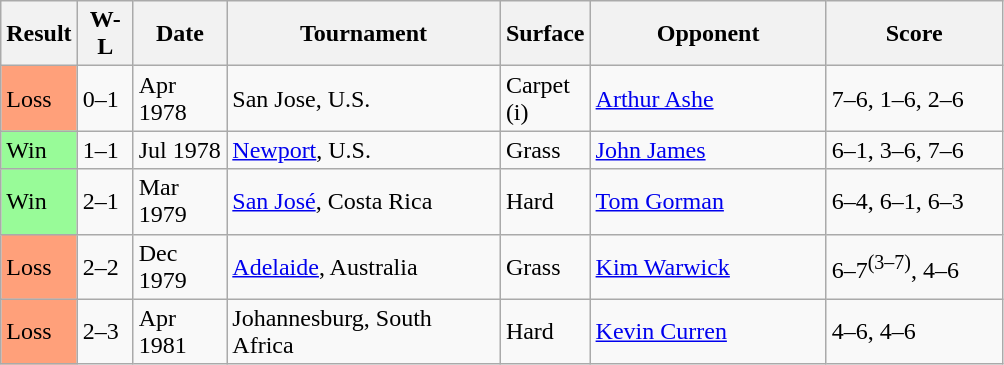<table class="sortable wikitable">
<tr>
<th>Result</th>
<th style="width:30px" class="unsortable">W-L</th>
<th style="width:55px">Date</th>
<th style="width:175px">Tournament</th>
<th style="width:50px">Surface</th>
<th style="width:150px">Opponent</th>
<th style="width:110px" class="unsortable">Score</th>
</tr>
<tr>
<td style="background:#ffa07a;">Loss</td>
<td>0–1</td>
<td>Apr 1978</td>
<td>San Jose, U.S.</td>
<td>Carpet (i)</td>
<td> <a href='#'>Arthur Ashe</a></td>
<td>7–6, 1–6, 2–6</td>
</tr>
<tr>
<td style="background:#98fb98;">Win</td>
<td>1–1</td>
<td>Jul 1978</td>
<td><a href='#'>Newport</a>, U.S.</td>
<td>Grass</td>
<td> <a href='#'>John James</a></td>
<td>6–1, 3–6, 7–6</td>
</tr>
<tr>
<td style="background:#98fb98;">Win</td>
<td>2–1</td>
<td>Mar 1979</td>
<td><a href='#'>San José</a>, Costa Rica</td>
<td>Hard</td>
<td> <a href='#'>Tom Gorman</a></td>
<td>6–4, 6–1, 6–3</td>
</tr>
<tr>
<td style="background:#ffa07a;">Loss</td>
<td>2–2</td>
<td>Dec 1979</td>
<td><a href='#'>Adelaide</a>, Australia</td>
<td>Grass</td>
<td> <a href='#'>Kim Warwick</a></td>
<td>6–7<sup>(3–7)</sup>, 4–6</td>
</tr>
<tr>
<td style="background:#ffa07a;">Loss</td>
<td>2–3</td>
<td>Apr 1981</td>
<td>Johannesburg, South Africa</td>
<td>Hard</td>
<td> <a href='#'>Kevin Curren</a></td>
<td>4–6, 4–6</td>
</tr>
</table>
